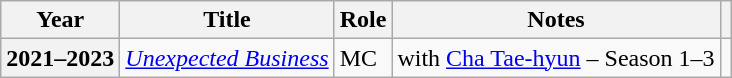<table class="wikitable sortable plainrowheaders">
<tr>
<th scope="col">Year</th>
<th scope="col">Title</th>
<th scope="col">Role</th>
<th scope="col" class="unsortable">Notes</th>
<th scope="col" class="unsortable"></th>
</tr>
<tr>
<th scope="row">2021–2023</th>
<td><em><a href='#'>Unexpected Business</a></em></td>
<td rowspan=1>MC</td>
<td>with <a href='#'>Cha Tae-hyun</a> – Season 1–3</td>
<td></td>
</tr>
</table>
